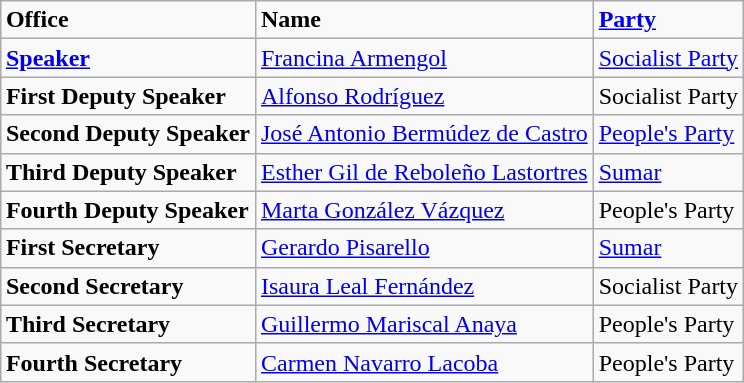<table class="wikitable" style="margin:1em auto;">
<tr>
<td><strong>Office</strong></td>
<td><strong>Name</strong></td>
<td><strong><a href='#'>Party</a></strong></td>
</tr>
<tr>
<td><strong><a href='#'>Speaker</a></strong></td>
<td><a href='#'>Francina Armengol</a></td>
<td> <a href='#'>Socialist Party</a></td>
</tr>
<tr>
<td><strong>First Deputy Speaker</strong></td>
<td><a href='#'>Alfonso Rodríguez</a></td>
<td> Socialist Party</td>
</tr>
<tr>
<td><strong>Second Deputy Speaker</strong></td>
<td><a href='#'>José Antonio Bermúdez de Castro</a></td>
<td> <a href='#'>People's Party</a></td>
</tr>
<tr>
<td><strong>Third Deputy Speaker</strong></td>
<td><a href='#'>Esther Gil de Reboleño Lastortres</a></td>
<td> <a href='#'>Sumar</a></td>
</tr>
<tr>
<td><strong>Fourth Deputy Speaker</strong></td>
<td><a href='#'>Marta González Vázquez</a></td>
<td> People's Party</td>
</tr>
<tr>
<td><strong>First Secretary</strong></td>
<td><a href='#'>Gerardo Pisarello</a></td>
<td> <a href='#'>Sumar</a></td>
</tr>
<tr>
<td><strong>Second Secretary</strong></td>
<td><a href='#'>Isaura Leal Fernández</a></td>
<td> Socialist Party</td>
</tr>
<tr>
<td><strong>Third Secretary</strong></td>
<td><a href='#'>Guillermo Mariscal Anaya</a></td>
<td> People's Party</td>
</tr>
<tr>
<td><strong>Fourth Secretary</strong></td>
<td><a href='#'>Carmen Navarro Lacoba</a></td>
<td> People's Party</td>
</tr>
</table>
